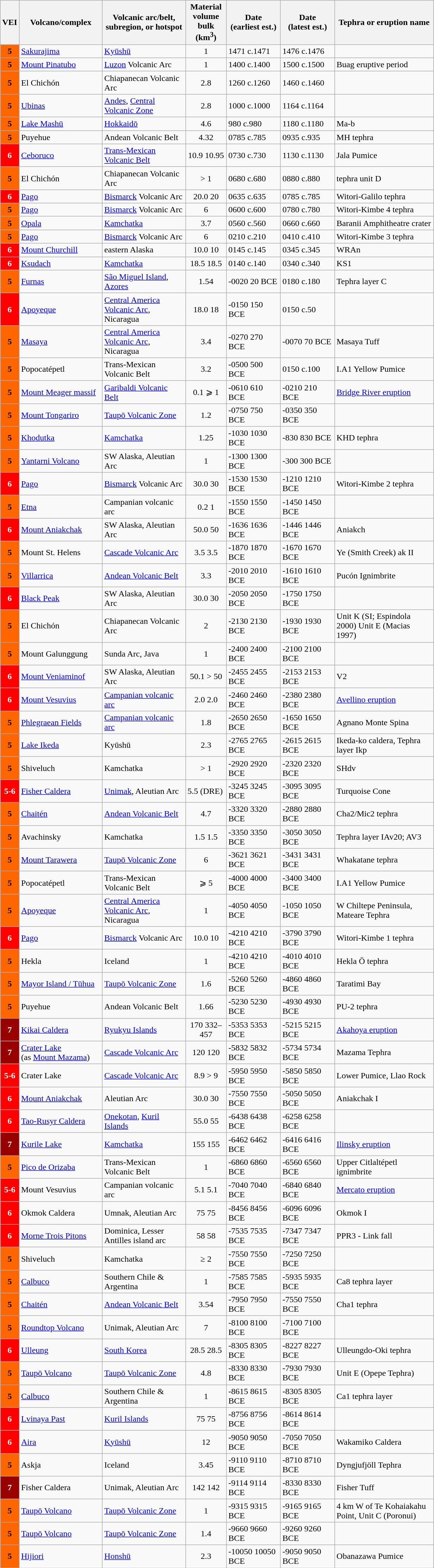<table class="wikitable sortable">
<tr>
<th>VEI</th>
<th width=150px>Volcano/complex</th>
<th width=150px>Volcanic arc/belt,<br>subregion, or hotspot</th>
<th width=70px>Material volume bulk<br>(km<sup>3</sup>)</th>
<th data-sort-type="number" width=95px>Date<br>(earliest est.) </th>
<th data-sort-type="number" width=95px>Date<br>(latest est.)</th>
<th width=180px>Tephra or eruption name</th>
</tr>
<tr>
<th style="background:#f60;">5</th>
<td><a href='#'>Sakurajima</a></td>
<td><a href='#'>Kyūshū</a></td>
<td style="text-align: center;">1</td>
<td><span>1471</span> c.1471</td>
<td><span>1476</span> c.1476</td>
<td></td>
</tr>
<tr>
<th style="background:#f60;">5</th>
<td><a href='#'>Mount Pinatubo</a></td>
<td><a href='#'>Luzon</a> Volcanic Arc</td>
<td style="text-align: center;">1</td>
<td><span>1400</span> c.1400</td>
<td><span>1500</span> c.1500</td>
<td>Buag eruptive period</td>
</tr>
<tr>
<th style="background:#f60;">5</th>
<td>El Chichón</td>
<td>Chiapanecan Volcanic Arc</td>
<td style="text-align: center;">2.8</td>
<td><span>1260</span> c.1260</td>
<td><span>1460</span> c.1460</td>
<td></td>
</tr>
<tr>
<th style="background:#f60;">5</th>
<td><a href='#'>Ubinas</a></td>
<td><a href='#'>Andes</a>, <a href='#'>Central Volcanic Zone</a></td>
<td style="text-align: center;">2.8</td>
<td><span>1000</span> c.1000</td>
<td><span>1164</span> c.1164</td>
<td></td>
</tr>
<tr>
<th style="background:#f60;">5</th>
<td><a href='#'>Lake Mashū</a></td>
<td><a href='#'>Hokkaidō</a></td>
<td style="text-align: center;">4.6</td>
<td><span>980</span> c.980</td>
<td><span>1180</span> c.1180</td>
<td>Ma-b</td>
</tr>
<tr>
<th style="background:#f60;">5</th>
<td>Puyehue</td>
<td>Andean Volcanic Belt</td>
<td style="text-align: center;">4.32</td>
<td><span>0785</span> c.785</td>
<td><span>0935</span> c.935</td>
<td>MH tephra</td>
</tr>
<tr>
<th style="background:#f00; color:white;">6</th>
<td><a href='#'>Ceboruco</a></td>
<td><a href='#'>Trans-Mexican Volcanic Belt</a></td>
<td style="text-align: center;"><span>10.9</span> 10.95</td>
<td><span>0730</span> c.730</td>
<td><span>1130</span> c.1130</td>
<td>Jala Pumice</td>
</tr>
<tr>
<th style="background:#f60;">5</th>
<td>El Chichón</td>
<td>Chiapanecan Volcanic Arc</td>
<td style="text-align: center;">> 1</td>
<td><span>0680</span> c.680</td>
<td><span>0880</span> c.880</td>
<td>tephra unit D</td>
</tr>
<tr>
<th style="background:#f00; color:white;">6</th>
<td><a href='#'>Pago</a></td>
<td><a href='#'>Bismarck</a> Volcanic Arc</td>
<td style="text-align: center;"><span>20.0</span> 20</td>
<td><span>0635</span> c.635</td>
<td><span>0785</span> c.785</td>
<td>Witori-Galilo tephra</td>
</tr>
<tr>
<th style="background:#f60;">5</th>
<td><a href='#'>Pago</a></td>
<td><a href='#'>Bismarck</a> Volcanic Arc</td>
<td style="text-align: center;">6</td>
<td><span>0600</span> c.600</td>
<td><span>0780</span> c.780</td>
<td>Witori-Kimbe 4 tephra</td>
</tr>
<tr>
<th style="background:#f60;">5</th>
<td><a href='#'>Opala</a></td>
<td><a href='#'>Kamchatka</a></td>
<td style="text-align: center;">3.7</td>
<td><span>0560</span> c.560</td>
<td><span>0660</span> c.660</td>
<td>Baranii Amphitheatre crater</td>
</tr>
<tr>
<th style="background:#f60;">5</th>
<td><a href='#'>Pago</a></td>
<td><a href='#'>Bismarck</a> Volcanic Arc</td>
<td style="text-align: center;">6</td>
<td><span>0210</span> c.210</td>
<td><span>0410</span> c.410</td>
<td>Witori-Kimbe 3 tephra</td>
</tr>
<tr>
<th style="background:#f00; color:white;">6</th>
<td><a href='#'>Mount Churchill</a></td>
<td>eastern Alaska</td>
<td style="text-align: center;"><span>10.0</span> 10</td>
<td><span>0145</span> c.145</td>
<td><span>0345</span> c.345</td>
<td>WRAn</td>
</tr>
<tr>
<th style="background:#f00; color:white;">6</th>
<td><a href='#'>Ksudach</a></td>
<td><a href='#'>Kamchatka</a></td>
<td style="text-align: center;"><span>18.5</span> 18.5</td>
<td><span>0140</span> c.140</td>
<td><span>0340</span> c.340</td>
<td>KS1</td>
</tr>
<tr>
<th style="background:#f60;">5</th>
<td><a href='#'>Furnas</a></td>
<td><a href='#'>São Miguel Island</a>, <a href='#'>Azores</a></td>
<td style="text-align: center;">1.54</td>
<td><span>-0020</span> 20 BCE</td>
<td><span>0180</span> c.180</td>
<td>Tephra layer C</td>
</tr>
<tr>
<th style="background:#f00; color:white;">6</th>
<td><a href='#'>Apoyeque</a></td>
<td><a href='#'>Central America Volcanic Arc</a>, Nicaragua</td>
<td style="text-align: center;"><span>18.0</span> 18</td>
<td><span>-0150</span> 150 BCE</td>
<td><span>0150</span> c.50</td>
<td></td>
</tr>
<tr>
<th style="background:#f60;">5</th>
<td><a href='#'>Masaya</a></td>
<td><a href='#'>Central America Volcanic Arc</a>, Nicaragua</td>
<td style="text-align: center;">3.4</td>
<td><span>-0270</span> 270 BCE</td>
<td><span>-0070</span> 70 BCE</td>
<td>Masaya Tuff</td>
</tr>
<tr>
<th style="background:#f60;">5</th>
<td>Popocatépetl</td>
<td>Trans-Mexican Volcanic Belt</td>
<td style="text-align: center;">3.2</td>
<td><span>-0500</span> 500 BCE</td>
<td><span>0150</span> c.100</td>
<td>I.A1 Yellow Pumice</td>
</tr>
<tr>
<th style="background:#f60;">5</th>
<td><a href='#'>Mount Meager massif</a></td>
<td><a href='#'>Garibaldi Volcanic Belt</a></td>
<td style="text-align: center;"><span>0.1</span> ⩾ 1</td>
<td><span>-0610</span> 610 BCE</td>
<td><span>-0210</span> 210 BCE</td>
<td><a href='#'>Bridge River eruption</a></td>
</tr>
<tr>
<th style="background:#f60;">5</th>
<td><a href='#'>Mount Tongariro</a></td>
<td><a href='#'>Taupō Volcanic Zone</a></td>
<td style="text-align: center;">1.2</td>
<td><span>-0750</span> 750 BCE</td>
<td><span>-0350</span> 350 BCE</td>
<td></td>
</tr>
<tr>
<th style="background:#f60;">5</th>
<td><a href='#'>Khodutka</a></td>
<td><a href='#'>Kamchatka</a></td>
<td style="text-align: center;">1.25</td>
<td><span>-1030</span> 1030 BCE</td>
<td><span>-830</span> 830 BCE</td>
<td>KHD tephra</td>
</tr>
<tr>
<th style="background:#f60;">5</th>
<td><a href='#'>Yantarni Volcano</a></td>
<td>SW Alaska, Aleutian Arc</td>
<td style="text-align: center;">1</td>
<td><span>-1300</span> 1300 BCE</td>
<td><span>-300</span> 300 BCE</td>
<td></td>
</tr>
<tr>
<th style="background:#f00; color:white;">6</th>
<td><a href='#'>Pago</a></td>
<td><a href='#'>Bismarck</a> Volcanic Arc</td>
<td style="text-align: center;"><span>30.0</span> 30</td>
<td><span>-1530</span> 1530 BCE</td>
<td><span>-1210</span> 1210 BCE</td>
<td>Witori-Kimbe 2 tephra</td>
</tr>
<tr>
<th style="background:#f60;">5</th>
<td><a href='#'>Etna</a></td>
<td>Campanian volcanic arc</td>
<td style="text-align: center;"><span>0.2</span> 1</td>
<td><span>-1550</span> 1550 BCE</td>
<td><span>-1450</span> 1450 BCE</td>
<td></td>
</tr>
<tr>
<th style="background:#f00; color:white;">6</th>
<td><a href='#'>Mount Aniakchak</a></td>
<td>SW Alaska, Aleutian Arc</td>
<td style="text-align: center;"><span>50.0</span> 50</td>
<td><span>-1636</span> 1636 BCE</td>
<td><span>-1446</span> 1446 BCE</td>
<td>Aniakch</td>
</tr>
<tr>
<th style="background:#f60;">5</th>
<td>Mount St. Helens</td>
<td><a href='#'>Cascade Volcanic Arc</a></td>
<td style="text-align: center;"><span>3.5</span> 3.5</td>
<td><span>-1870</span> 1870 BCE</td>
<td><span>-1670</span> 1670 BCE</td>
<td>Ye (Smith Creek) ak II</td>
</tr>
<tr>
<th style="background:#f60;">5</th>
<td><a href='#'>Villarrica</a></td>
<td><a href='#'>Andean Volcanic Belt</a></td>
<td style="text-align: center;">3.3</td>
<td><span>-2010</span> 2010 BCE</td>
<td><span>-1610</span> 1610 BCE</td>
<td>Pucón Ignimbrite</td>
</tr>
<tr>
<th style="background:#f00; color:white;">6</th>
<td><a href='#'>Black Peak</a></td>
<td>SW Alaska, Aleutian Arc</td>
<td style="text-align: center;"><span>30.0</span> 30</td>
<td><span>-2050</span> 2050 BCE</td>
<td><span>-1750</span> 1750 BCE</td>
<td></td>
</tr>
<tr>
<th style="background:#f60;">5</th>
<td>El Chichón</td>
<td>Chiapanecan Volcanic Arc</td>
<td style="text-align: center;">2</td>
<td><span>-2130</span> 2130 BCE</td>
<td><span>-1930</span> 1930 BCE</td>
<td>Unit K (SI; Espindola 2000) Unit E (Macias 1997)</td>
</tr>
<tr>
<th style="background-color: #F60;">5</th>
<td>Mount Galunggung</td>
<td>Sunda Arc, Java</td>
<td style="text-align: center;">1</td>
<td><span>-2400</span> 2400 BCE</td>
<td><span>-2100</span> 2100 BCE</td>
<td></td>
</tr>
<tr>
<th style="background:#f00; color:white;">6</th>
<td><a href='#'>Mount Veniaminof</a></td>
<td>SW Alaska, Aleutian Arc</td>
<td style="text-align: center;"><span>50.1</span> > 50</td>
<td><span>-2455</span> 2455 BCE</td>
<td><span>-2153</span> 2153 BCE</td>
<td>V2</td>
</tr>
<tr>
<th style="background:#f00;  color:white;">6</th>
<td><a href='#'>Mount Vesuvius</a></td>
<td><a href='#'>Campanian volcanic arc</a></td>
<td style="text-align: center;"><span>2.0</span> 2.0</td>
<td><span>-2460</span> 2460 BCE</td>
<td><span>-2380</span> 2380 BCE</td>
<td><a href='#'>Avellino eruption</a></td>
</tr>
<tr>
<th style="background:#f60;">5</th>
<td><a href='#'>Phlegraean Fields</a></td>
<td><a href='#'>Campanian volcanic arc</a></td>
<td style="text-align: center;">1.8</td>
<td><span>-2650</span> 2650 BCE</td>
<td><span>-1650</span> 1650 BCE</td>
<td>Agnano Monte Spina</td>
</tr>
<tr>
<th style="background:#f60;">5</th>
<td><a href='#'>Lake Ikeda</a></td>
<td>Kyūshū</td>
<td style="text-align: center;">2.3</td>
<td><span>-2765</span> 2765 BCE</td>
<td><span>-2615</span> 2615 BCE</td>
<td>Ikeda-ko caldera, Tephra layer Ikp</td>
</tr>
<tr>
<th style="background:#f60;">5</th>
<td>Shiveluch</td>
<td>Kamchatka</td>
<td style="text-align: center;">> 1</td>
<td><span>-2920</span> 2920 BCE</td>
<td><span>-2320</span> 2320 BCE</td>
<td>SHdv</td>
</tr>
<tr>
<th style="background:#f00; color:white;">5-6</th>
<td><a href='#'>Fisher Caldera</a></td>
<td><a href='#'>Unimak</a>, Aleutian Arc</td>
<td>5.5 (DRE)</td>
<td><span>-3245</span> 3245 BCE</td>
<td><span>-3095</span> 3095 BCE</td>
<td>Turquoise Cone</td>
</tr>
<tr>
<th style="background:#F60;">5</th>
<td><a href='#'>Chaitén</a></td>
<td><a href='#'>Andean Volcanic Belt</a></td>
<td style="text-align: center;">4.7</td>
<td><span>-3320</span> 3320 BCE</td>
<td><span>-2880</span> 2880 BCE</td>
<td>Cha2/Mic2 tephra</td>
</tr>
<tr>
<th style="background:#f60;">5</th>
<td>Avachinsky</td>
<td>Kamchatka</td>
<td style="text-align: center;"><span>1.5</span> 1.5</td>
<td><span>-3350</span> 3350 BCE</td>
<td><span>-3050</span> 3050 BCE</td>
<td>Tephra layer IAv20; AV3</td>
</tr>
<tr>
<th style="background:#f60;">5</th>
<td><a href='#'>Mount Tarawera</a></td>
<td><a href='#'>Taupō Volcanic Zone</a></td>
<td style="text-align: center;">6</td>
<td><span>-3621</span> 3621 BCE</td>
<td><span>-3431</span> 3431 BCE</td>
<td>Whakatane tephra</td>
</tr>
<tr>
<th style="background:#f60;">5</th>
<td>Popocatépetl</td>
<td>Trans-Mexican Volcanic Belt</td>
<td style="text-align: center;">⩾ 5</td>
<td><span>-4000</span> 4000 BCE</td>
<td><span>-3400</span> 3400 BCE</td>
<td>I.A1 Yellow Pumice</td>
</tr>
<tr>
<th style="background:#f60;">5</th>
<td><a href='#'>Apoyeque</a></td>
<td><a href='#'>Central America Volcanic Arc</a>, Nicaragua</td>
<td style="text-align: center;">1</td>
<td><span>-4050</span> 4050 BCE</td>
<td><span>-1050</span> 1050 BCE</td>
<td>W Chiltepe Peninsula, Mateare Tephra</td>
</tr>
<tr>
<th style="background:#f00; color:white;">6</th>
<td><a href='#'>Pago</a></td>
<td><a href='#'>Bismarck</a> Volcanic Arc</td>
<td style="text-align: center;"><span>10.0</span> 10</td>
<td><span>-4210</span> 4210 BCE</td>
<td><span>-3790</span> 3790 BCE</td>
<td>Witori-Kimbe 1 tephra</td>
</tr>
<tr>
<th style="background:#f60;">5</th>
<td>Hekla</td>
<td>Iceland</td>
<td style="text-align: center;">1</td>
<td><span>-4210</span> 4210 BCE</td>
<td><span>-4010</span> 4010 BCE</td>
<td>Hekla Ö tephra</td>
</tr>
<tr>
<th style="background:#f60;">5</th>
<td><a href='#'>Mayor Island / Tūhua</a></td>
<td><a href='#'>Taupō Volcanic Zone</a></td>
<td style="text-align: center;">1.6</td>
<td><span>-5260</span> 5260 BCE</td>
<td><span>-4860</span> 4860 BCE</td>
<td>Taratimi Bay</td>
</tr>
<tr>
<th style="background:#f60;">5</th>
<td>Puyehue</td>
<td>Andean Volcanic Belt</td>
<td style="text-align: center;">1.66</td>
<td><span>-5230</span> 5230 BCE</td>
<td><span>-4930</span> 4930 BCE</td>
<td>PU-2 tephra</td>
</tr>
<tr>
<th style="background:#900; color:white;">7</th>
<td><a href='#'>Kikai Caldera</a></td>
<td><a href='#'>Ryukyu Islands</a></td>
<td style="text-align: center;"><span>170</span> 332–457</td>
<td><span>-5353</span> 5353 BCE</td>
<td><span>-5215</span> 5215 BCE</td>
<td><a href='#'>Akahoya eruption</a></td>
</tr>
<tr>
<th style="background:#900; color:white;">7</th>
<td><a href='#'>Crater Lake</a><br>(as <a href='#'>Mount Mazama</a>)</td>
<td><a href='#'>Cascade Volcanic Arc</a></td>
<td style="text-align: center;"><span>120</span> 120</td>
<td><span>-5832</span> 5832 BCE</td>
<td><span>-5734</span> 5734 BCE</td>
<td>Mazama Tephra</td>
</tr>
<tr>
<th style="background:#f00; color:white;">5-6</th>
<td>Crater Lake</td>
<td><a href='#'>Cascade Volcanic Arc</a></td>
<td style="text-align: center;"><span>8.9</span> > 9</td>
<td><span>-5950</span> 5950 BCE</td>
<td><span>-5850</span> 5850 BCE</td>
<td>Lower Pumice, Llao Rock</td>
</tr>
<tr>
<th style="background:#f00; color:white;">6</th>
<td><a href='#'>Mount Aniakchak</a></td>
<td>Aleutian Arc</td>
<td style="text-align: center;"><span>30.0</span> 30</td>
<td><span>-7550</span> 7550 BCE</td>
<td><span>-5050</span> 5050 BCE</td>
<td>Aniakchak I</td>
</tr>
<tr>
<th style="background:#f00; color:white;">6</th>
<td><a href='#'>Tao-Rusyr Caldera</a></td>
<td><a href='#'>Onekotan</a>, <a href='#'>Kuril Islands</a></td>
<td style="text-align: center;"><span>55.0</span> 55</td>
<td><span>-6438</span> 6438 BCE</td>
<td><span>-6258</span> 6258 BCE</td>
<td></td>
</tr>
<tr>
<th style="background:#900; color:white;">7</th>
<td><a href='#'>Kurile Lake</a></td>
<td><a href='#'>Kamchatka</a></td>
<td style="text-align: center;"><span>155</span> 155</td>
<td><span>-6462</span> 6462 BCE</td>
<td><span>-6416</span> 6416 BCE</td>
<td><a href='#'>Ilinsky eruption</a></td>
</tr>
<tr>
<th style="background:#f60;">5</th>
<td><a href='#'>Pico de Orizaba</a></td>
<td>Trans-Mexican Volcanic Belt</td>
<td style="text-align: center;">1</td>
<td><span>-6860</span> 6860 BCE</td>
<td><span>-6560</span> 6560 BCE</td>
<td>Upper Citlaltépetl ignimbrite</td>
</tr>
<tr>
<th style="background:#f00; color:white;">5-6</th>
<td>Mount Vesuvius</td>
<td>Campanian volcanic arc</td>
<td style="text-align: center;"><span>5.1</span> 5.1</td>
<td><span>-7040</span> 7040 BCE</td>
<td><span>-6840</span> 6840 BCE</td>
<td><a href='#'>Mercato eruption</a></td>
</tr>
<tr>
<th style="background:#f00; color:white;">6</th>
<td>Okmok Caldera</td>
<td>Umnak, Aleutian Arc</td>
<td style="text-align: center;"><span>75</span> 75</td>
<td><span>-8456</span> 8456 BCE</td>
<td><span>-6096</span> 6096 BCE</td>
<td>Okmok I</td>
</tr>
<tr>
<th style="background:#f00; color:white;">6</th>
<td><a href='#'>Morne Trois Pitons</a></td>
<td>Dominica, Lesser Antilles island arc</td>
<td style="text-align: center;"><span>58</span> 58</td>
<td><span>-7535</span> 7535 BCE</td>
<td><span>-7347</span> 7347 BCE</td>
<td>PPR3 - Link fall</td>
</tr>
<tr>
<th style="background:#f60;">5</th>
<td>Shiveluch</td>
<td>Kamchatka</td>
<td style="text-align: center;">≥ 2</td>
<td><span>-7550</span> 7550 BCE</td>
<td><span>-7250</span> 7250 BCE</td>
<td></td>
</tr>
<tr>
<th style="background:#f60;">5</th>
<td><a href='#'>Calbuco</a></td>
<td>Southern Chile & Argentina</td>
<td style="text-align: center;">1</td>
<td><span>-7585</span> 7585 BCE</td>
<td><span>-5935</span> 5935 BCE</td>
<td>Ca8 tephra layer</td>
</tr>
<tr>
<th style="background:#F60;">5</th>
<td><a href='#'>Chaitén</a></td>
<td><a href='#'>Andean Volcanic Belt</a></td>
<td style="text-align: center;">3.54</td>
<td><span>-7950</span> 7950 BCE</td>
<td><span>-7550</span> 7550 BCE</td>
<td>Cha1 tephra</td>
</tr>
<tr>
<th style="background:#f60;">5</th>
<td><a href='#'>Roundtop Volcano</a></td>
<td>Unimak, Aleutian Arc</td>
<td style="text-align: center;">7</td>
<td><span>-8100</span> 8100 BCE</td>
<td><span>-7100</span> 7100 BCE</td>
<td></td>
</tr>
<tr>
<th style="background:#f00; color:white;">6</th>
<td><a href='#'>Ulleung</a></td>
<td><a href='#'>South Korea</a></td>
<td style="text-align: center;"><span>28.5</span> 28.5</td>
<td><span>-8305</span> 8305 BCE</td>
<td><span>-8227</span> 8227 BCE</td>
<td>Ulleungdo-Oki tephra</td>
</tr>
<tr>
<th style="background:#f60;">5</th>
<td><a href='#'>Taupō Volcano</a></td>
<td><a href='#'>Taupō Volcanic Zone</a></td>
<td style="text-align: center;">4.8</td>
<td><span>-8330</span> 8330 BCE</td>
<td><span>-7930</span> 7930 BCE</td>
<td>Unit E (Opepe Tephra)</td>
</tr>
<tr>
<th style="background:#f60;">5</th>
<td><a href='#'>Calbuco</a></td>
<td>Southern Chile & Argentina</td>
<td style="text-align: center;">1</td>
<td><span>-8615</span> 8615 BCE</td>
<td><span>-8305</span> 8305 BCE</td>
<td>Ca1 tephra layer</td>
</tr>
<tr>
<th style="background:#f00; color:white;">6</th>
<td><a href='#'>Lvinaya Past</a></td>
<td><a href='#'>Kuril Islands</a></td>
<td style="text-align: center;"><span>75</span> 75</td>
<td><span>-8756</span> 8756 BCE</td>
<td><span>-8614</span> 8614 BCE</td>
<td></td>
</tr>
<tr>
<th style="background:#f00; color:white;">6</th>
<td><a href='#'>Aira</a></td>
<td><a href='#'>Kyūshū</a></td>
<td style="text-align: center;">12</td>
<td><span>-9050</span> 9050 BCE</td>
<td><span>-7050</span> 7050 BCE</td>
<td>Wakamiko Caldera</td>
</tr>
<tr>
<th style="background:#f60;">5</th>
<td>Askja</td>
<td>Iceland</td>
<td style="text-align: center;">3.45</td>
<td><span>-9110</span> 9110 BCE</td>
<td><span>-8710</span> 8710 BCE</td>
<td>Dyngjufjöll Tephra</td>
</tr>
<tr>
<th style="background:#900; color:white;">7</th>
<td>Fisher Caldera</td>
<td>Unimak, Aleutian Arc</td>
<td style="text-align: center;"><span>142</span> 142</td>
<td><span>-9114</span> 9114 BCE</td>
<td><span>-8330</span> 8330 BCE</td>
<td>Fisher Tuff</td>
</tr>
<tr>
<th style="background:#f60;">5</th>
<td><a href='#'>Taupō Volcano</a></td>
<td><a href='#'>Taupō Volcanic Zone</a></td>
<td style="text-align: center;">1</td>
<td><span>-9315</span> 9315 BCE</td>
<td><span>-9165</span> 9165 BCE</td>
<td>4 km W of Te Kohaiakahu Point, Unit C (Poronui)</td>
</tr>
<tr>
<th style="background:#f60;">5</th>
<td><a href='#'>Taupō Volcano</a></td>
<td><a href='#'>Taupō Volcanic Zone</a></td>
<td style="text-align: center;">1.4</td>
<td><span>-9660</span> 9660 BCE</td>
<td><span>-9260</span> 9260 BCE</td>
<td></td>
</tr>
<tr>
<th style="background:#f60;">5</th>
<td><a href='#'>Hijiori</a></td>
<td><a href='#'>Honshū</a></td>
<td style="text-align: center;">2.3</td>
<td><span>-10050</span> 10050 BCE</td>
<td><span>-9050</span> 9050 BCE</td>
<td>Obanazawa Pumice</td>
</tr>
</table>
